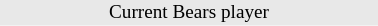<table class="toccolours" style="width:20em; text-align:center; font-size:80%;">
<tr>
<td style="background:#e8e8e8;color:black; width: 30px">Current Bears player</td>
</tr>
<tr>
</tr>
</table>
